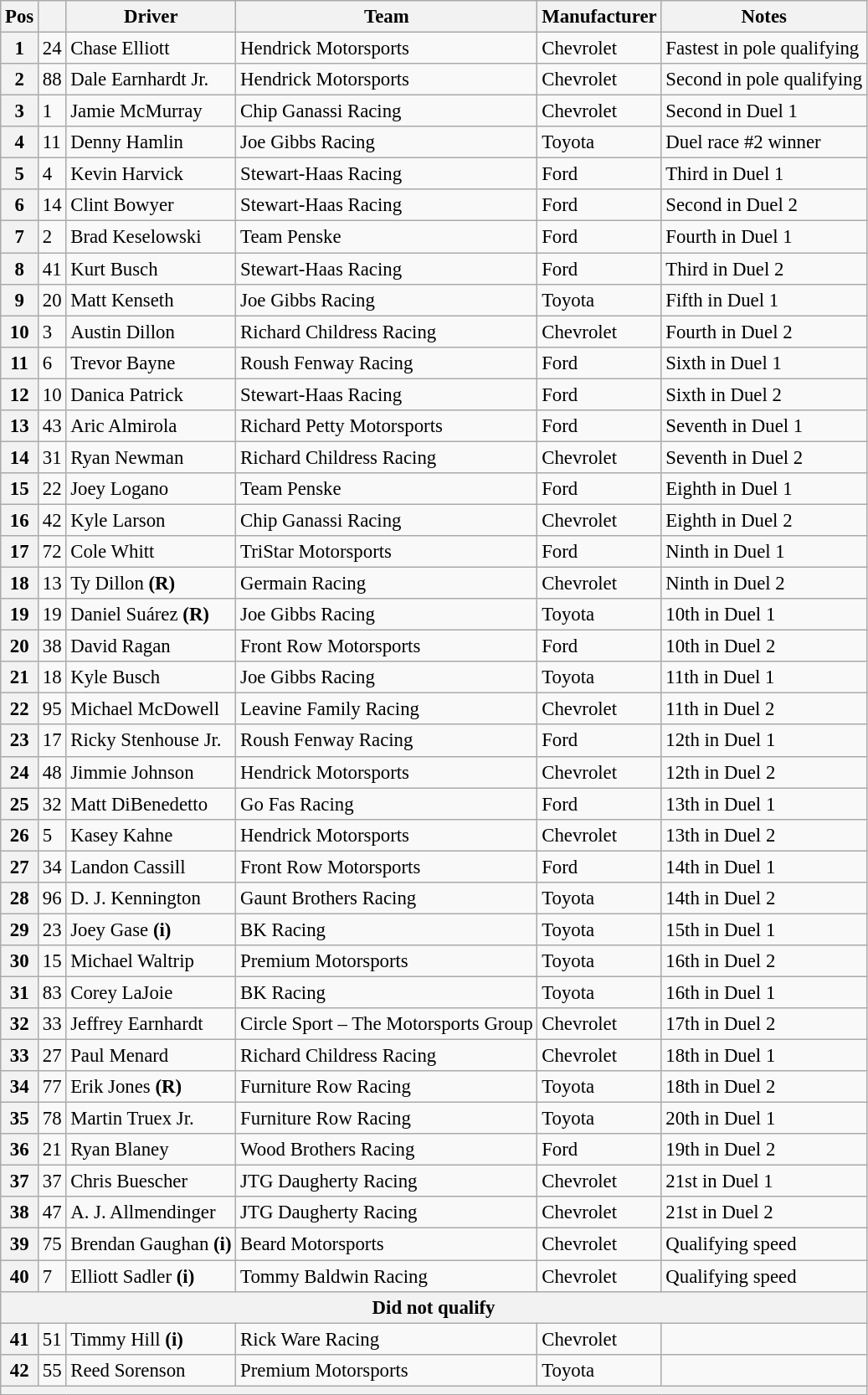<table class="wikitable" style="font-size:95%">
<tr>
<th>Pos</th>
<th></th>
<th>Driver</th>
<th>Team</th>
<th>Manufacturer</th>
<th>Notes</th>
</tr>
<tr>
<th>1</th>
<td>24</td>
<td>Chase Elliott</td>
<td>Hendrick Motorsports</td>
<td>Chevrolet</td>
<td>Fastest in pole qualifying</td>
</tr>
<tr>
<th>2</th>
<td>88</td>
<td>Dale Earnhardt Jr.</td>
<td>Hendrick Motorsports</td>
<td>Chevrolet</td>
<td>Second in pole qualifying</td>
</tr>
<tr>
<th>3</th>
<td>1</td>
<td>Jamie McMurray</td>
<td>Chip Ganassi Racing</td>
<td>Chevrolet</td>
<td>Second in Duel 1</td>
</tr>
<tr>
<th>4</th>
<td>11</td>
<td>Denny Hamlin</td>
<td>Joe Gibbs Racing</td>
<td>Toyota</td>
<td>Duel race #2 winner</td>
</tr>
<tr>
<th>5</th>
<td>4</td>
<td>Kevin Harvick</td>
<td>Stewart-Haas Racing</td>
<td>Ford</td>
<td>Third in Duel 1</td>
</tr>
<tr>
<th>6</th>
<td>14</td>
<td>Clint Bowyer</td>
<td>Stewart-Haas Racing</td>
<td>Ford</td>
<td>Second in Duel 2</td>
</tr>
<tr>
<th>7</th>
<td>2</td>
<td>Brad Keselowski</td>
<td>Team Penske</td>
<td>Ford</td>
<td>Fourth in Duel 1</td>
</tr>
<tr>
<th>8</th>
<td>41</td>
<td>Kurt Busch</td>
<td>Stewart-Haas Racing</td>
<td>Ford</td>
<td>Third in Duel 2</td>
</tr>
<tr>
<th>9</th>
<td>20</td>
<td>Matt Kenseth</td>
<td>Joe Gibbs Racing</td>
<td>Toyota</td>
<td>Fifth in Duel 1</td>
</tr>
<tr>
<th>10</th>
<td>3</td>
<td>Austin Dillon</td>
<td>Richard Childress Racing</td>
<td>Chevrolet</td>
<td>Fourth in Duel 2</td>
</tr>
<tr>
<th>11</th>
<td>6</td>
<td>Trevor Bayne</td>
<td>Roush Fenway Racing</td>
<td>Ford</td>
<td>Sixth in Duel 1</td>
</tr>
<tr>
<th>12</th>
<td>10</td>
<td>Danica Patrick</td>
<td>Stewart-Haas Racing</td>
<td>Ford</td>
<td>Sixth in Duel 2</td>
</tr>
<tr>
<th>13</th>
<td>43</td>
<td>Aric Almirola</td>
<td>Richard Petty Motorsports</td>
<td>Ford</td>
<td>Seventh in Duel 1</td>
</tr>
<tr>
<th>14</th>
<td>31</td>
<td>Ryan Newman</td>
<td>Richard Childress Racing</td>
<td>Chevrolet</td>
<td>Seventh in Duel 2</td>
</tr>
<tr>
<th>15</th>
<td>22</td>
<td>Joey Logano</td>
<td>Team Penske</td>
<td>Ford</td>
<td>Eighth in Duel 1</td>
</tr>
<tr>
<th>16</th>
<td>42</td>
<td>Kyle Larson</td>
<td>Chip Ganassi Racing</td>
<td>Chevrolet</td>
<td>Eighth in Duel 2</td>
</tr>
<tr>
<th>17</th>
<td>72</td>
<td>Cole Whitt</td>
<td>TriStar Motorsports</td>
<td>Ford</td>
<td>Ninth in Duel 1</td>
</tr>
<tr>
<th>18</th>
<td>13</td>
<td>Ty Dillon <strong>(R)</strong></td>
<td>Germain Racing</td>
<td>Chevrolet</td>
<td>Ninth in Duel 2</td>
</tr>
<tr>
<th>19</th>
<td>19</td>
<td>Daniel Suárez <strong>(R)</strong></td>
<td>Joe Gibbs Racing</td>
<td>Toyota</td>
<td>10th in Duel 1</td>
</tr>
<tr>
<th>20</th>
<td>38</td>
<td>David Ragan</td>
<td>Front Row Motorsports</td>
<td>Ford</td>
<td>10th in Duel 2</td>
</tr>
<tr>
<th>21</th>
<td>18</td>
<td>Kyle Busch</td>
<td>Joe Gibbs Racing</td>
<td>Toyota</td>
<td>11th in Duel 1</td>
</tr>
<tr>
<th>22</th>
<td>95</td>
<td>Michael McDowell</td>
<td>Leavine Family Racing</td>
<td>Chevrolet</td>
<td>11th in Duel 2</td>
</tr>
<tr>
<th>23</th>
<td>17</td>
<td>Ricky Stenhouse Jr.</td>
<td>Roush Fenway Racing</td>
<td>Ford</td>
<td>12th in Duel 1</td>
</tr>
<tr>
<th>24</th>
<td>48</td>
<td>Jimmie Johnson</td>
<td>Hendrick Motorsports</td>
<td>Chevrolet</td>
<td>12th in Duel 2</td>
</tr>
<tr>
<th>25</th>
<td>32</td>
<td>Matt DiBenedetto</td>
<td>Go Fas Racing</td>
<td>Ford</td>
<td>13th in Duel 1</td>
</tr>
<tr>
<th>26</th>
<td>5</td>
<td>Kasey Kahne</td>
<td>Hendrick Motorsports</td>
<td>Chevrolet</td>
<td>13th in Duel 2</td>
</tr>
<tr>
<th>27</th>
<td>34</td>
<td>Landon Cassill</td>
<td>Front Row Motorsports</td>
<td>Ford</td>
<td>14th in Duel 1</td>
</tr>
<tr>
<th>28</th>
<td>96</td>
<td>D. J. Kennington</td>
<td>Gaunt Brothers Racing</td>
<td>Toyota</td>
<td>14th in Duel 2</td>
</tr>
<tr>
<th>29</th>
<td>23</td>
<td>Joey Gase <strong>(i)</strong></td>
<td>BK Racing</td>
<td>Toyota</td>
<td>15th in Duel 1</td>
</tr>
<tr>
<th>30</th>
<td>15</td>
<td>Michael Waltrip</td>
<td>Premium Motorsports</td>
<td>Toyota</td>
<td>16th in Duel 2</td>
</tr>
<tr>
<th>31</th>
<td>83</td>
<td>Corey LaJoie</td>
<td>BK Racing</td>
<td>Toyota</td>
<td>16th in Duel 1</td>
</tr>
<tr>
<th>32</th>
<td>33</td>
<td>Jeffrey Earnhardt</td>
<td>Circle Sport – The Motorsports Group</td>
<td>Chevrolet</td>
<td>17th in Duel 2</td>
</tr>
<tr>
<th>33</th>
<td>27</td>
<td>Paul Menard</td>
<td>Richard Childress Racing</td>
<td>Chevrolet</td>
<td>18th in Duel 1</td>
</tr>
<tr>
<th>34</th>
<td>77</td>
<td>Erik Jones <strong>(R)</strong></td>
<td>Furniture Row Racing</td>
<td>Toyota</td>
<td>18th in Duel 2</td>
</tr>
<tr>
<th>35</th>
<td>78</td>
<td>Martin Truex Jr.</td>
<td>Furniture Row Racing</td>
<td>Toyota</td>
<td>20th in Duel 1</td>
</tr>
<tr>
<th>36</th>
<td>21</td>
<td>Ryan Blaney</td>
<td>Wood Brothers Racing</td>
<td>Ford</td>
<td>19th in Duel 2</td>
</tr>
<tr>
<th>37</th>
<td>37</td>
<td>Chris Buescher</td>
<td>JTG Daugherty Racing</td>
<td>Chevrolet</td>
<td>21st in Duel 1</td>
</tr>
<tr>
<th>38</th>
<td>47</td>
<td>A. J. Allmendinger</td>
<td>JTG Daugherty Racing</td>
<td>Chevrolet</td>
<td>21st in Duel 2</td>
</tr>
<tr>
<th>39</th>
<td>75</td>
<td>Brendan Gaughan <strong>(i)</strong></td>
<td>Beard Motorsports</td>
<td>Chevrolet</td>
<td>Qualifying speed</td>
</tr>
<tr>
<th>40</th>
<td>7</td>
<td>Elliott Sadler <strong>(i)</strong></td>
<td>Tommy Baldwin Racing</td>
<td>Chevrolet</td>
<td>Qualifying speed</td>
</tr>
<tr>
<th colspan="6">Did not qualify</th>
</tr>
<tr>
<th>41</th>
<td>51</td>
<td>Timmy Hill <strong>(i)</strong></td>
<td>Rick Ware Racing</td>
<td>Chevrolet</td>
<td></td>
</tr>
<tr>
<th>42</th>
<td>55</td>
<td>Reed Sorenson</td>
<td>Premium Motorsports</td>
<td>Toyota</td>
<td></td>
</tr>
<tr>
<th colspan="6"></th>
</tr>
</table>
